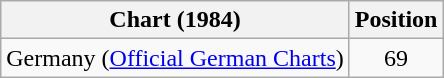<table class="wikitable">
<tr>
<th>Chart (1984)</th>
<th>Position</th>
</tr>
<tr>
<td>Germany (<a href='#'>Official German Charts</a>)</td>
<td align="center">69</td>
</tr>
</table>
